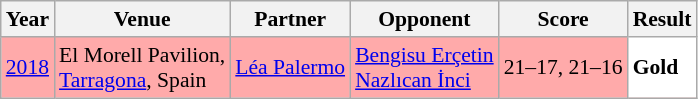<table class="sortable wikitable" style="font-size: 90%;">
<tr>
<th>Year</th>
<th>Venue</th>
<th>Partner</th>
<th>Opponent</th>
<th>Score</th>
<th>Result</th>
</tr>
<tr style="background:#FFAAAA">
<td align="center"><a href='#'>2018</a></td>
<td align="left">El Morell Pavilion,<br><a href='#'>Tarragona</a>, Spain</td>
<td align="left"> <a href='#'>Léa Palermo</a></td>
<td align="left"> <a href='#'>Bengisu Erçetin</a><br> <a href='#'>Nazlıcan İnci</a></td>
<td align="left">21–17, 21–16</td>
<td style="text-align:left; background:white"> <strong>Gold</strong></td>
</tr>
</table>
